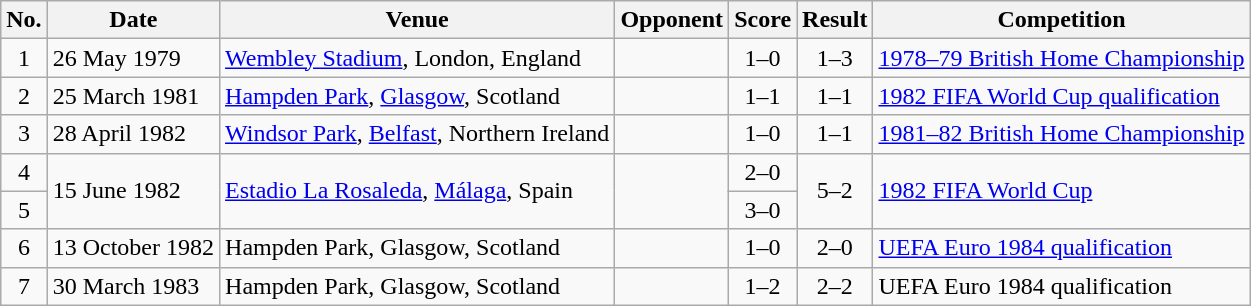<table class="wikitable sortable">
<tr>
<th scope="col">No.</th>
<th scope="col">Date</th>
<th scope="col">Venue</th>
<th scope="col">Opponent</th>
<th scope="col">Score</th>
<th scope="col">Result</th>
<th scope="col">Competition</th>
</tr>
<tr>
<td style="text-align:center">1</td>
<td>26 May 1979</td>
<td><a href='#'>Wembley Stadium</a>, London, England</td>
<td></td>
<td style="text-align:center">1–0</td>
<td style="text-align:center">1–3</td>
<td><a href='#'>1978–79 British Home Championship</a></td>
</tr>
<tr>
<td style="text-align:center">2</td>
<td>25 March 1981</td>
<td><a href='#'>Hampden Park</a>, <a href='#'>Glasgow</a>, Scotland</td>
<td></td>
<td style="text-align:center">1–1</td>
<td style="text-align:center">1–1</td>
<td><a href='#'>1982 FIFA World Cup qualification</a></td>
</tr>
<tr>
<td style="text-align:center">3</td>
<td>28 April 1982</td>
<td><a href='#'>Windsor Park</a>, <a href='#'>Belfast</a>, Northern Ireland</td>
<td></td>
<td style="text-align:center">1–0</td>
<td style="text-align:center">1–1</td>
<td><a href='#'>1981–82 British Home Championship</a></td>
</tr>
<tr>
<td style="text-align:center">4</td>
<td rowspan="2">15 June 1982</td>
<td rowspan="2"><a href='#'>Estadio La Rosaleda</a>, <a href='#'>Málaga</a>, Spain</td>
<td rowspan="2"></td>
<td style="text-align:center">2–0</td>
<td align="center" rowspan="2">5–2</td>
<td rowspan="2"><a href='#'>1982 FIFA World Cup</a></td>
</tr>
<tr>
<td style="text-align:center">5</td>
<td align="center">3–0</td>
</tr>
<tr>
<td style="text-align:center">6</td>
<td>13 October 1982</td>
<td>Hampden Park, Glasgow, Scotland</td>
<td></td>
<td style="text-align:center">1–0</td>
<td style="text-align:center">2–0</td>
<td><a href='#'>UEFA Euro 1984 qualification</a></td>
</tr>
<tr>
<td style="text-align:center">7</td>
<td>30 March 1983</td>
<td>Hampden Park, Glasgow, Scotland</td>
<td></td>
<td style="text-align:center">1–2</td>
<td style="text-align:center">2–2</td>
<td>UEFA Euro 1984 qualification</td>
</tr>
</table>
